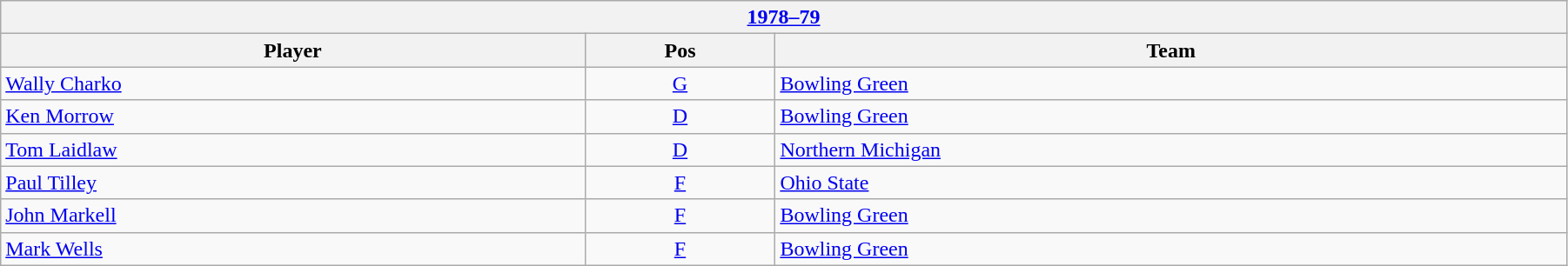<table class="wikitable" width=95%>
<tr>
<th colspan=3><a href='#'>1978–79</a></th>
</tr>
<tr>
<th>Player</th>
<th>Pos</th>
<th>Team</th>
</tr>
<tr>
<td><a href='#'>Wally Charko</a></td>
<td style="text-align:center;"><a href='#'>G</a></td>
<td><a href='#'>Bowling Green</a></td>
</tr>
<tr>
<td><a href='#'>Ken Morrow</a></td>
<td style="text-align:center;"><a href='#'>D</a></td>
<td><a href='#'>Bowling Green</a></td>
</tr>
<tr>
<td><a href='#'>Tom Laidlaw</a></td>
<td style="text-align:center;"><a href='#'>D</a></td>
<td><a href='#'>Northern Michigan</a></td>
</tr>
<tr>
<td><a href='#'>Paul Tilley</a></td>
<td style="text-align:center;"><a href='#'>F</a></td>
<td><a href='#'>Ohio State</a></td>
</tr>
<tr>
<td><a href='#'>John Markell</a></td>
<td style="text-align:center;"><a href='#'>F</a></td>
<td><a href='#'>Bowling Green</a></td>
</tr>
<tr>
<td><a href='#'>Mark Wells</a></td>
<td style="text-align:center;"><a href='#'>F</a></td>
<td><a href='#'>Bowling Green</a></td>
</tr>
</table>
